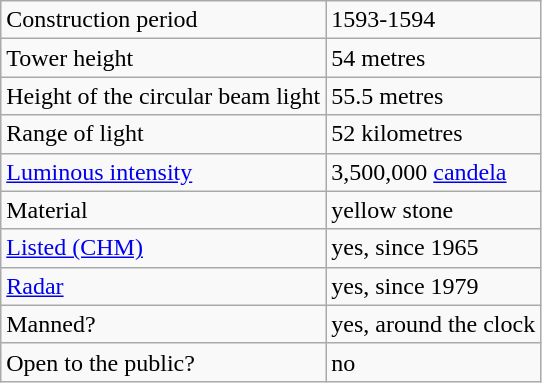<table class="wikitable">
<tr>
<td>Construction period</td>
<td>1593-1594</td>
</tr>
<tr>
<td>Tower height</td>
<td>54 metres</td>
</tr>
<tr>
<td>Height of the circular beam light</td>
<td>55.5 metres</td>
</tr>
<tr>
<td>Range of light</td>
<td>52 kilometres</td>
</tr>
<tr>
<td><a href='#'>Luminous intensity</a></td>
<td>3,500,000 <a href='#'>candela</a></td>
</tr>
<tr>
<td>Material</td>
<td>yellow stone</td>
</tr>
<tr>
<td><a href='#'>Listed (CHM)</a></td>
<td>yes, since 1965</td>
</tr>
<tr>
<td><a href='#'>Radar</a></td>
<td>yes, since 1979</td>
</tr>
<tr>
<td>Manned?</td>
<td>yes, around the clock</td>
</tr>
<tr>
<td>Open to the public?</td>
<td>no</td>
</tr>
</table>
